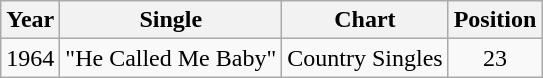<table class="wikitable">
<tr>
<th>Year</th>
<th>Single</th>
<th>Chart</th>
<th>Position</th>
</tr>
<tr>
<td>1964</td>
<td>"He Called Me Baby"</td>
<td>Country Singles</td>
<td align="center">23</td>
</tr>
</table>
